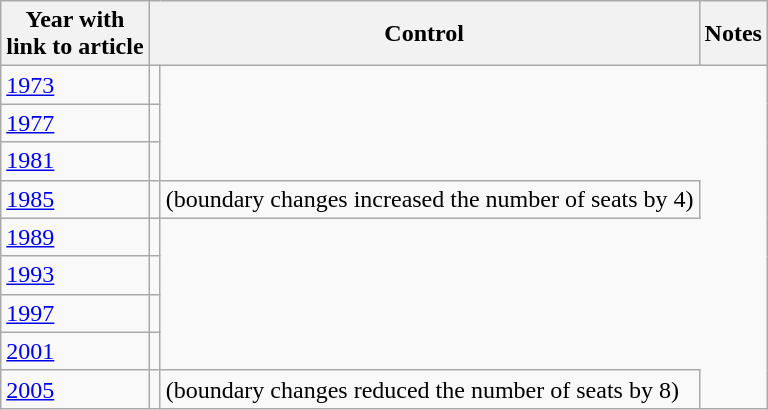<table class="wikitable">
<tr>
<th>Year with<br>link to article</th>
<th colspan=2>Control</th>
<th>Notes</th>
</tr>
<tr>
<td><a href='#'>1973</a></td>
<td></td>
</tr>
<tr>
<td><a href='#'>1977</a></td>
<td></td>
</tr>
<tr>
<td><a href='#'>1981</a></td>
<td></td>
</tr>
<tr>
<td><a href='#'>1985</a></td>
<td></td>
<td>(boundary changes increased the number of seats by 4)</td>
</tr>
<tr>
<td><a href='#'>1989</a></td>
<td></td>
</tr>
<tr>
<td><a href='#'>1993</a></td>
<td></td>
</tr>
<tr>
<td><a href='#'>1997</a></td>
<td></td>
</tr>
<tr>
<td><a href='#'>2001</a></td>
<td></td>
</tr>
<tr>
<td><a href='#'>2005</a></td>
<td></td>
<td>(boundary changes reduced the number of seats by 8)</td>
</tr>
</table>
